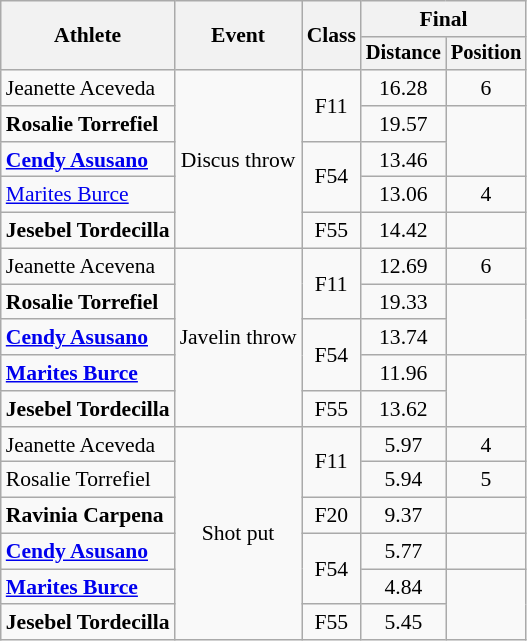<table class="wikitable" style="font-size:90%">
<tr>
<th rowspan=2>Athlete</th>
<th rowspan=2>Event</th>
<th rowspan=2>Class</th>
<th colspan=2>Final</th>
</tr>
<tr style="font-size:95%">
<th>Distance</th>
<th>Position</th>
</tr>
<tr align=center>
<td align=left>Jeanette Aceveda</td>
<td rowspan=5 align=center>Discus throw</td>
<td rowspan=2 align=center>F11</td>
<td>16.28</td>
<td>6</td>
</tr>
<tr align=center>
<td align=left><strong>Rosalie Torrefiel</strong></td>
<td>19.57</td>
<td rowspan=2></td>
</tr>
<tr align=center>
<td align=left><strong><a href='#'>Cendy Asusano</a></strong></td>
<td rowspan=2 align=center>F54</td>
<td>13.46</td>
</tr>
<tr align=center>
<td align=left><a href='#'>Marites Burce</a></td>
<td>13.06</td>
<td>4</td>
</tr>
<tr align=center>
<td align=left><strong>Jesebel Tordecilla</strong></td>
<td align=center>F55</td>
<td>14.42</td>
<td></td>
</tr>
<tr align=center>
<td align=left>Jeanette Acevena</td>
<td rowspan=5 align=center>Javelin throw</td>
<td rowspan=2 align=center>F11</td>
<td>12.69</td>
<td>6</td>
</tr>
<tr align=center>
<td align=left><strong>Rosalie Torrefiel</strong></td>
<td>19.33</td>
<td rowspan=2></td>
</tr>
<tr align=center>
<td align=left><strong><a href='#'>Cendy Asusano</a></strong></td>
<td rowspan=2 align=center>F54</td>
<td>13.74</td>
</tr>
<tr align=center>
<td align=left><strong><a href='#'>Marites Burce</a></strong></td>
<td>11.96</td>
<td rowspan=2></td>
</tr>
<tr align=center>
<td align=left><strong>Jesebel Tordecilla</strong></td>
<td align=center>F55</td>
<td>13.62</td>
</tr>
<tr align=center>
<td align=left>Jeanette Aceveda</td>
<td rowspan=6 align=center>Shot put</td>
<td rowspan=2 align=center>F11</td>
<td>5.97</td>
<td>4</td>
</tr>
<tr align=center>
<td align=left>Rosalie Torrefiel</td>
<td>5.94</td>
<td>5</td>
</tr>
<tr align=center>
<td align=left><strong>Ravinia Carpena</strong></td>
<td align=center>F20</td>
<td>9.37</td>
<td></td>
</tr>
<tr align=center>
<td align=left><strong><a href='#'>Cendy Asusano</a></strong></td>
<td rowspan=2 align=center>F54</td>
<td>5.77</td>
<td></td>
</tr>
<tr align=center>
<td align=left><strong><a href='#'>Marites Burce</a></strong></td>
<td>4.84</td>
<td rowspan=2></td>
</tr>
<tr align=center>
<td align=left><strong>Jesebel Tordecilla</strong></td>
<td align=center>F55</td>
<td>5.45</td>
</tr>
</table>
